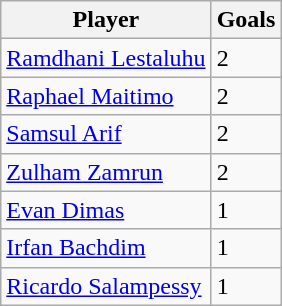<table class="wikitable sortable" style="text-align: left;">
<tr>
<th>Player</th>
<th>Goals</th>
</tr>
<tr>
<td><a href='#'>Ramdhani Lestaluhu</a></td>
<td><div>2</div></td>
</tr>
<tr>
<td><a href='#'>Raphael Maitimo</a></td>
<td><div>2</div></td>
</tr>
<tr>
<td><a href='#'>Samsul Arif</a></td>
<td><div>2</div></td>
</tr>
<tr>
<td><a href='#'>Zulham Zamrun</a></td>
<td><div>2</div></td>
</tr>
<tr>
<td><a href='#'>Evan Dimas</a></td>
<td><div>1</div></td>
</tr>
<tr>
<td><a href='#'>Irfan Bachdim</a></td>
<td><div>1</div></td>
</tr>
<tr>
<td><a href='#'>Ricardo Salampessy</a></td>
<td><div>1</div></td>
</tr>
</table>
